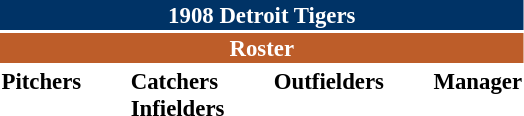<table class="toccolours" style="font-size: 95%;">
<tr>
<th colspan="10" style="background-color: #003366; color: white; text-align: center;">1908 Detroit Tigers</th>
</tr>
<tr>
<td colspan="10" style="background-color: #bd5d29; color: white; text-align: center;"><strong>Roster</strong></td>
</tr>
<tr>
<td valign="top"><strong>Pitchers</strong><br>







</td>
<td width="25px"></td>
<td valign="top"><strong>Catchers</strong><br>


<strong>Infielders</strong>







</td>
<td width="25px"></td>
<td valign="top"><strong>Outfielders</strong><br>


</td>
<td width="25px"></td>
<td valign="top"><strong>Manager</strong><br></td>
</tr>
</table>
